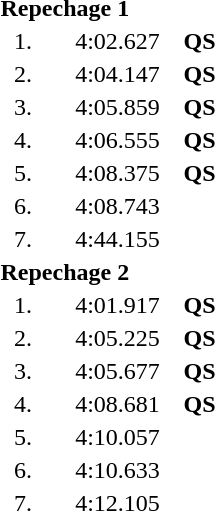<table style="text-align:center">
<tr>
<td colspan=4 align=left><strong>Repechage 1</strong></td>
</tr>
<tr>
<td width=30>1.</td>
<td align=left></td>
<td width=80>4:02.627</td>
<td><strong>QS</strong></td>
</tr>
<tr>
<td>2.</td>
<td align=left></td>
<td>4:04.147</td>
<td><strong>QS</strong></td>
</tr>
<tr>
<td>3.</td>
<td align=left></td>
<td>4:05.859</td>
<td><strong>QS</strong></td>
</tr>
<tr>
<td>4.</td>
<td align=left></td>
<td>4:06.555</td>
<td><strong>QS</strong></td>
</tr>
<tr>
<td>5.</td>
<td align=left></td>
<td>4:08.375</td>
<td><strong>QS</strong></td>
</tr>
<tr>
<td>6.</td>
<td align=left></td>
<td>4:08.743</td>
<td></td>
</tr>
<tr>
<td>7.</td>
<td align=left></td>
<td>4:44.155</td>
<td></td>
</tr>
<tr>
<td colspan=4 align=left><strong>Repechage 2</strong></td>
</tr>
<tr>
<td>1.</td>
<td align=left></td>
<td>4:01.917</td>
<td><strong>QS</strong></td>
</tr>
<tr>
<td>2.</td>
<td align=left></td>
<td>4:05.225</td>
<td><strong>QS</strong></td>
</tr>
<tr>
<td>3.</td>
<td align=left></td>
<td>4:05.677</td>
<td><strong>QS</strong></td>
</tr>
<tr>
<td>4.</td>
<td align=left></td>
<td>4:08.681</td>
<td><strong>QS</strong></td>
</tr>
<tr>
<td>5.</td>
<td align=left></td>
<td>4:10.057</td>
<td></td>
</tr>
<tr>
<td>6.</td>
<td align=left></td>
<td>4:10.633</td>
<td></td>
</tr>
<tr>
<td>7.</td>
<td align=left></td>
<td>4:12.105</td>
<td></td>
</tr>
</table>
